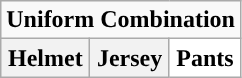<table class="wikitable">
<tr>
<td align="center" Colspan="3"><strong>Uniform Combination</strong></td>
</tr>
<tr align="center">
<th>Helmet</th>
<th>Jersey</th>
<th style="background:#FFFFFF;">Pants</th>
</tr>
</table>
